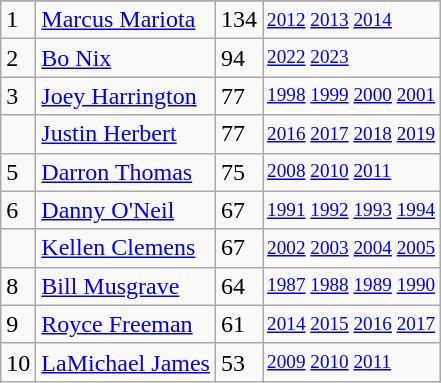<table class="wikitable">
<tr>
</tr>
<tr>
<td>1</td>
<td><a href='#'>Marcus Mariota</a></td>
<td><abbr>134</abbr></td>
<td style="font-size:80%;"><a href='#'>2012</a> <a href='#'>2013</a> <a href='#'>2014</a></td>
</tr>
<tr>
<td>2</td>
<td><a href='#'>Bo Nix</a></td>
<td><abbr>94</abbr></td>
<td style="font-size:80%;"><a href='#'>2022</a> <a href='#'>2023</a></td>
</tr>
<tr>
<td>3</td>
<td><a href='#'>Joey Harrington</a></td>
<td><abbr>77</abbr></td>
<td style="font-size:80%;"><a href='#'>1998</a> <a href='#'>1999</a> <a href='#'>2000</a> <a href='#'>2001</a></td>
</tr>
<tr>
<td></td>
<td><a href='#'>Justin Herbert</a></td>
<td><abbr>77</abbr></td>
<td style="font-size:80%;"><a href='#'>2016</a> <a href='#'>2017</a> <a href='#'>2018</a> <a href='#'>2019</a></td>
</tr>
<tr>
<td>5</td>
<td><a href='#'>Darron Thomas</a></td>
<td><abbr>75</abbr></td>
<td style="font-size:80%;"><a href='#'>2008</a> <a href='#'>2010</a> <a href='#'>2011</a></td>
</tr>
<tr>
<td>6</td>
<td><a href='#'>Danny O'Neil</a></td>
<td><abbr>67</abbr></td>
<td style="font-size:80%;"><a href='#'>1991</a> <a href='#'>1992</a> <a href='#'>1993</a> <a href='#'>1994</a></td>
</tr>
<tr>
<td></td>
<td><a href='#'>Kellen Clemens</a></td>
<td><abbr>67</abbr></td>
<td style="font-size:80%;"><a href='#'>2002</a> <a href='#'>2003</a> <a href='#'>2004</a> <a href='#'>2005</a></td>
</tr>
<tr>
<td>8</td>
<td><a href='#'>Bill Musgrave</a></td>
<td><abbr>64</abbr></td>
<td style="font-size:80%;"><a href='#'>1987</a> <a href='#'>1988</a> <a href='#'>1989</a> <a href='#'>1990</a></td>
</tr>
<tr>
<td>9</td>
<td><a href='#'>Royce Freeman</a></td>
<td><abbr>61</abbr></td>
<td style="font-size:80%;"><a href='#'>2014</a> <a href='#'>2015</a> <a href='#'>2016</a> <a href='#'>2017</a></td>
</tr>
<tr>
<td>10</td>
<td><a href='#'>LaMichael James</a></td>
<td><abbr>53</abbr></td>
<td style="font-size:80%;"><a href='#'>2009</a> <a href='#'>2010</a> <a href='#'>2011</a></td>
</tr>
</table>
